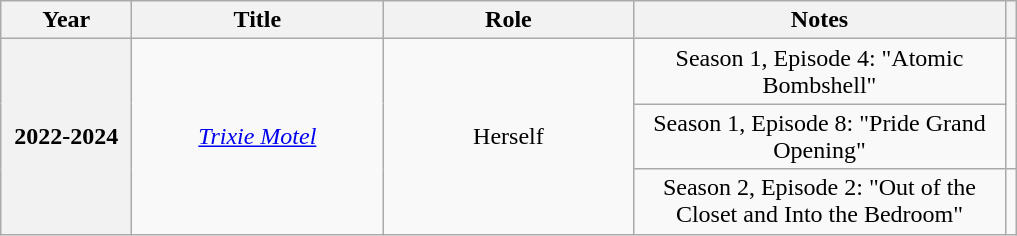<table class="wikitable plainrowheaders" style="text-align:center;">
<tr>
<th scope="col" style="width: 05em">Year</th>
<th scope="col" style="width: 10em; class="unsortable">Title</th>
<th scope="col" style="width: 10em; class="unsortable">Role</th>
<th scope="col" style="width: 15em; class="unsortable">Notes</th>
<th scope="col" class="unsortable"></th>
</tr>
<tr>
<th rowspan="3" scope="row" style="text-align:center">2022-2024</th>
<td rowspan="3"><em><a href='#'>Trixie Motel</a></em></td>
<td rowspan="3">Herself</td>
<td>Season 1, Episode 4: "Atomic Bombshell"</td>
<td rowspan="2"></td>
</tr>
<tr>
<td>Season 1, Episode 8: "Pride Grand Opening"</td>
</tr>
<tr>
<td>Season 2, Episode 2: "Out of the Closet and Into the Bedroom"</td>
<td rowspan="1"></td>
</tr>
</table>
